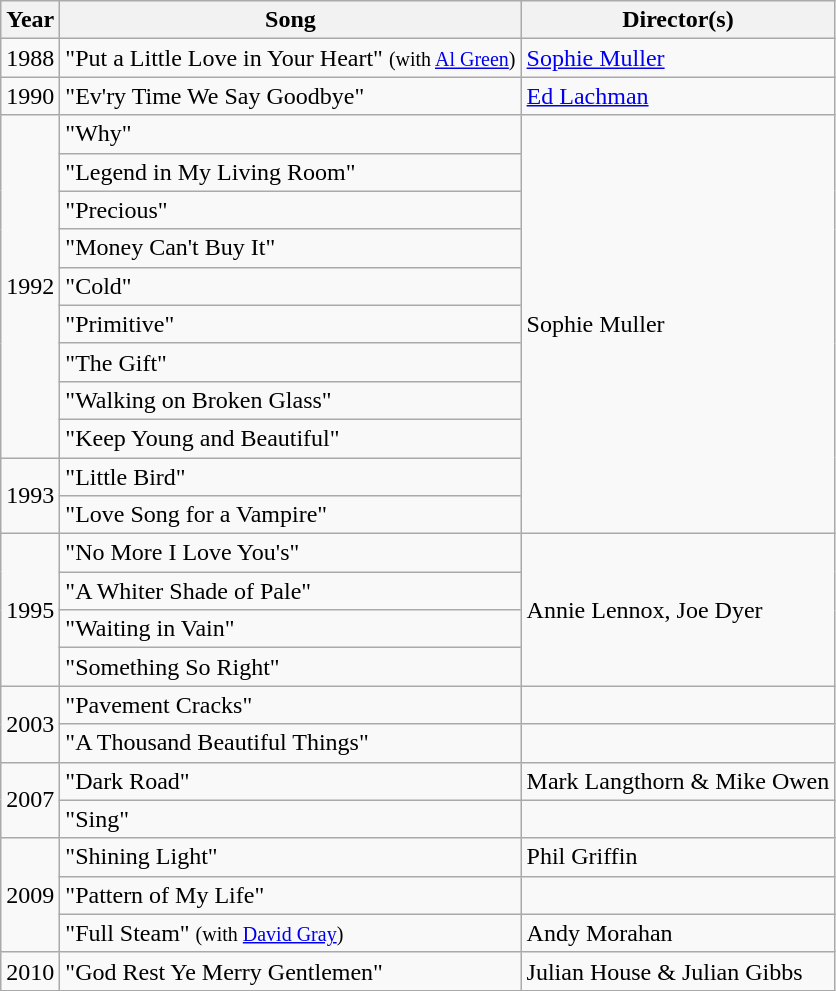<table class="wikitable">
<tr>
<th>Year</th>
<th>Song</th>
<th>Director(s)</th>
</tr>
<tr>
<td>1988</td>
<td>"Put a Little Love in Your Heart" <small>(with <a href='#'>Al Green</a>)</small></td>
<td><a href='#'>Sophie Muller</a></td>
</tr>
<tr>
<td>1990</td>
<td>"Ev'ry Time We Say Goodbye"</td>
<td><a href='#'>Ed Lachman</a></td>
</tr>
<tr>
<td rowspan="9">1992</td>
<td>"Why"</td>
<td rowspan="11">Sophie Muller</td>
</tr>
<tr>
<td>"Legend in My Living Room"</td>
</tr>
<tr>
<td>"Precious"</td>
</tr>
<tr>
<td>"Money Can't Buy It"</td>
</tr>
<tr>
<td>"Cold"</td>
</tr>
<tr>
<td>"Primitive"</td>
</tr>
<tr>
<td>"The Gift"</td>
</tr>
<tr>
<td>"Walking on Broken Glass"</td>
</tr>
<tr>
<td>"Keep Young and Beautiful"</td>
</tr>
<tr>
<td rowspan="2">1993</td>
<td>"Little Bird"</td>
</tr>
<tr>
<td>"Love Song for a Vampire"</td>
</tr>
<tr>
<td rowspan="4">1995</td>
<td>"No More I Love You's"</td>
<td rowspan="4">Annie Lennox, Joe Dyer</td>
</tr>
<tr>
<td>"A Whiter Shade of Pale"</td>
</tr>
<tr>
<td>"Waiting in Vain"</td>
</tr>
<tr>
<td>"Something So Right"</td>
</tr>
<tr>
<td rowspan="2">2003</td>
<td>"Pavement Cracks"</td>
<td></td>
</tr>
<tr>
<td>"A Thousand Beautiful Things"</td>
<td></td>
</tr>
<tr>
<td rowspan="2">2007</td>
<td>"Dark Road"</td>
<td>Mark Langthorn & Mike Owen</td>
</tr>
<tr>
<td>"Sing"</td>
<td></td>
</tr>
<tr>
<td rowspan="3">2009</td>
<td>"Shining Light"</td>
<td>Phil Griffin</td>
</tr>
<tr>
<td>"Pattern of My Life"</td>
<td></td>
</tr>
<tr>
<td>"Full Steam" <small>(with <a href='#'>David Gray</a>)</small></td>
<td>Andy Morahan</td>
</tr>
<tr>
<td>2010</td>
<td>"God Rest Ye Merry Gentlemen"</td>
<td>Julian House & Julian Gibbs</td>
</tr>
</table>
